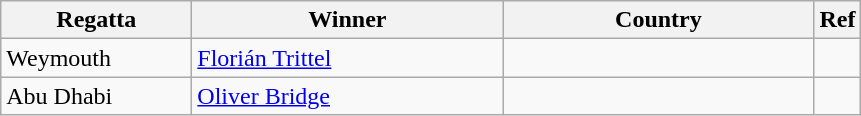<table class="wikitable">
<tr>
<th width=120>Regatta</th>
<th width=200px>Winner</th>
<th width=200px>Country</th>
<th>Ref</th>
</tr>
<tr>
<td>Weymouth</td>
<td><a href='#'>Florián Trittel</a></td>
<td></td>
<td></td>
</tr>
<tr>
<td>Abu Dhabi</td>
<td><a href='#'>Oliver Bridge</a></td>
<td></td>
<td></td>
</tr>
</table>
